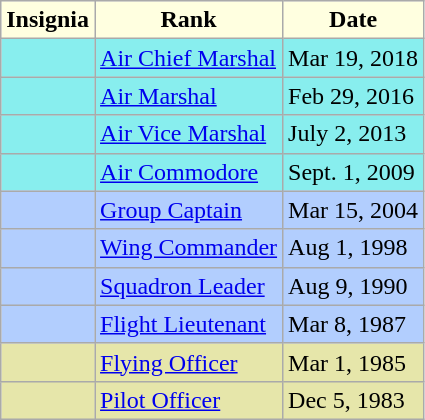<table class="wikitable">
<tr>
<th style="background:#FFFFE0">Insignia</th>
<th style="background:#FFFFE0">Rank</th>
<th style="background:#FFFFE0">Date</th>
</tr>
<tr>
<td style="background:#88EEEE;"> </td>
<td style="background:#88EEEE;"><a href='#'>Air Chief Marshal</a></td>
<td style="background:#88EEEE;">Mar 19, 2018</td>
</tr>
<tr>
<td style="background:#88EEEE;"></td>
<td style="background:#88EEEE;"><a href='#'>Air Marshal</a></td>
<td style="background:#88EEEE;">Feb 29, 2016</td>
</tr>
<tr>
<td style="background:#88EEEE;"> </td>
<td style="background:#88EEEE;"><a href='#'>Air Vice Marshal</a></td>
<td style="background:#88EEEE;">July 2, 2013</td>
</tr>
<tr>
<td style="background:#88EEEE;"></td>
<td style="background:#88EEEE;"><a href='#'>Air Commodore</a></td>
<td style="background:#88EEEE;">Sept. 1, 2009</td>
</tr>
<tr>
<td style="background:#b2cefe;"></td>
<td style="background:#b2cefe;"><a href='#'>Group Captain</a></td>
<td style="background:#b2cefe;">Mar 15, 2004</td>
</tr>
<tr>
<td style="background:#b2cefe;"></td>
<td style="background:#b2cefe;"><a href='#'>Wing Commander</a></td>
<td style="background:#b2cefe;">Aug 1, 1998</td>
</tr>
<tr>
<td style="background:#b2cefe;"></td>
<td style="background:#b2cefe;"><a href='#'>Squadron Leader</a></td>
<td style="background:#b2cefe;">Aug 9, 1990</td>
</tr>
<tr>
<td style="background:#b2cefe;"></td>
<td style="background:#b2cefe;"><a href='#'>Flight Lieutenant</a></td>
<td style="background:#b2cefe;">Mar 8, 1987</td>
</tr>
<tr>
<td style="background:#e6e6aa;"></td>
<td style="background:#e6e6aa;"><a href='#'>Flying Officer</a></td>
<td style="background:#e6e6aa;">Mar 1, 1985</td>
</tr>
<tr>
<td style="background:#e6e6aa;"></td>
<td style="background:#e6e6aa;"><a href='#'>Pilot Officer</a></td>
<td style="background:#e6e6aa;">Dec 5, 1983</td>
</tr>
</table>
